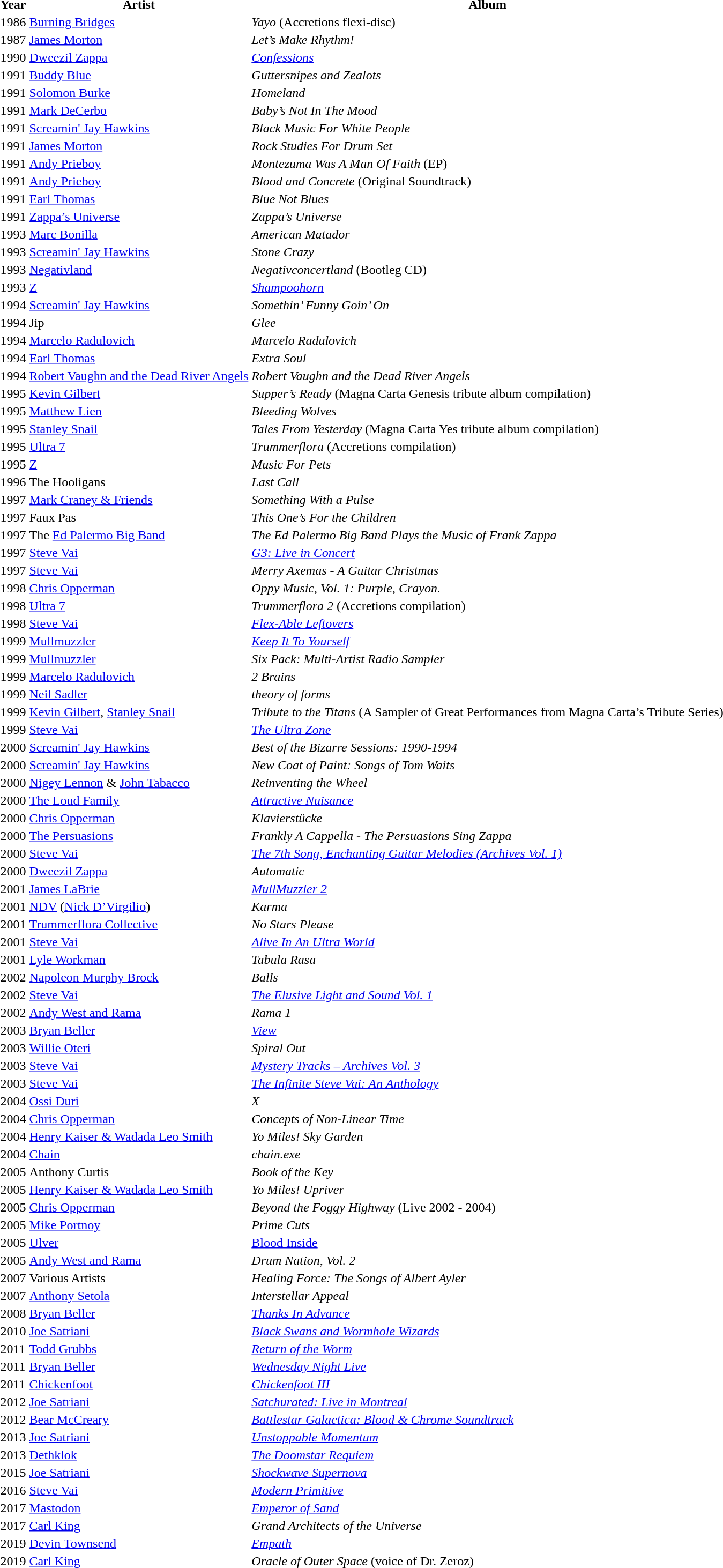<table wikitable>
<tr>
<th>Year</th>
<th>Artist</th>
<th>Album</th>
</tr>
<tr>
<td>1986</td>
<td><a href='#'>Burning Bridges</a></td>
<td><em>Yayo</em> (Accretions flexi-disc)</td>
</tr>
<tr>
<td>1987</td>
<td><a href='#'>James Morton</a></td>
<td><em>Let’s Make Rhythm!</em></td>
</tr>
<tr>
<td>1990</td>
<td><a href='#'>Dweezil Zappa</a></td>
<td><em><a href='#'>Confessions</a></em></td>
</tr>
<tr>
<td>1991</td>
<td><a href='#'>Buddy Blue</a></td>
<td><em>Guttersnipes and Zealots</em></td>
</tr>
<tr>
<td>1991</td>
<td><a href='#'>Solomon Burke</a></td>
<td><em>Homeland</em></td>
</tr>
<tr>
<td>1991</td>
<td><a href='#'>Mark DeCerbo</a></td>
<td><em>Baby’s Not In The Mood</em></td>
</tr>
<tr>
<td>1991</td>
<td><a href='#'>Screamin' Jay Hawkins</a></td>
<td><em>Black Music For White People</em></td>
</tr>
<tr>
<td>1991</td>
<td><a href='#'>James Morton</a></td>
<td><em>Rock Studies For Drum Set</em></td>
</tr>
<tr>
<td>1991</td>
<td><a href='#'>Andy Prieboy</a></td>
<td><em>Montezuma Was A Man Of Faith</em> (EP)</td>
</tr>
<tr>
<td>1991</td>
<td><a href='#'>Andy Prieboy</a></td>
<td><em>Blood and Concrete</em> (Original Soundtrack)</td>
</tr>
<tr>
<td>1991</td>
<td><a href='#'>Earl Thomas</a></td>
<td><em>Blue Not Blues</em></td>
</tr>
<tr>
<td>1991</td>
<td><a href='#'>Zappa’s Universe</a></td>
<td><em>Zappa’s Universe</em></td>
</tr>
<tr>
<td>1993</td>
<td><a href='#'>Marc Bonilla</a></td>
<td><em>American Matador</em></td>
</tr>
<tr>
<td>1993</td>
<td><a href='#'>Screamin' Jay Hawkins</a></td>
<td><em>Stone Crazy</em></td>
</tr>
<tr>
<td>1993</td>
<td><a href='#'>Negativland</a></td>
<td><em>Negativconcertland</em> (Bootleg CD)</td>
</tr>
<tr>
<td>1993</td>
<td><a href='#'>Z</a></td>
<td><em><a href='#'>Shampoohorn</a></em></td>
</tr>
<tr>
<td>1994</td>
<td><a href='#'>Screamin' Jay Hawkins</a></td>
<td><em>Somethin’ Funny Goin’ On</em></td>
</tr>
<tr>
<td>1994</td>
<td>Jip</td>
<td><em>Glee</em></td>
</tr>
<tr>
<td>1994</td>
<td><a href='#'>Marcelo Radulovich</a></td>
<td><em>Marcelo Radulovich</em></td>
</tr>
<tr>
<td>1994</td>
<td><a href='#'>Earl Thomas</a></td>
<td><em>Extra Soul</em></td>
</tr>
<tr>
<td>1994</td>
<td><a href='#'>Robert Vaughn and the Dead River Angels</a></td>
<td><em>Robert Vaughn and the Dead River Angels</em></td>
</tr>
<tr>
<td>1995</td>
<td><a href='#'>Kevin Gilbert</a></td>
<td><em>Supper’s Ready</em> (Magna Carta Genesis tribute album compilation)</td>
</tr>
<tr>
<td>1995</td>
<td><a href='#'>Matthew Lien</a></td>
<td><em>Bleeding Wolves</em></td>
</tr>
<tr>
<td>1995</td>
<td><a href='#'>Stanley Snail</a></td>
<td><em>Tales From Yesterday</em> (Magna Carta Yes tribute album compilation)</td>
</tr>
<tr>
<td>1995</td>
<td><a href='#'>Ultra 7</a></td>
<td><em>Trummerflora</em> (Accretions compilation)</td>
</tr>
<tr>
<td>1995</td>
<td><a href='#'>Z</a></td>
<td><em>Music For Pets</em></td>
</tr>
<tr>
<td>1996</td>
<td>The Hooligans</td>
<td><em>Last Call</em></td>
</tr>
<tr>
<td>1997</td>
<td><a href='#'>Mark Craney & Friends</a></td>
<td><em>Something With a Pulse</em></td>
</tr>
<tr>
<td>1997</td>
<td>Faux Pas</td>
<td><em>This One’s For the Children</em></td>
</tr>
<tr>
<td>1997</td>
<td>The <a href='#'>Ed Palermo Big Band</a></td>
<td><em>The Ed Palermo Big Band Plays the Music of Frank Zappa</em></td>
</tr>
<tr>
<td>1997</td>
<td><a href='#'>Steve Vai</a></td>
<td><em><a href='#'>G3: Live in Concert</a></em></td>
</tr>
<tr>
<td>1997</td>
<td><a href='#'>Steve Vai</a></td>
<td><em>Merry Axemas - A Guitar Christmas</em></td>
</tr>
<tr>
<td>1998</td>
<td><a href='#'>Chris Opperman</a></td>
<td><em>Oppy Music, Vol. 1: Purple, Crayon.</em></td>
</tr>
<tr>
<td>1998</td>
<td><a href='#'>Ultra 7</a></td>
<td><em>Trummerflora 2</em> (Accretions compilation)</td>
</tr>
<tr>
<td>1998</td>
<td><a href='#'>Steve Vai</a></td>
<td><em><a href='#'>Flex-Able Leftovers</a></em></td>
</tr>
<tr>
<td>1999</td>
<td><a href='#'>Mullmuzzler</a></td>
<td><em><a href='#'>Keep It To Yourself</a></em></td>
</tr>
<tr>
<td>1999</td>
<td><a href='#'>Mullmuzzler</a></td>
<td><em>Six Pack: Multi-Artist Radio Sampler</em></td>
</tr>
<tr>
<td>1999</td>
<td><a href='#'>Marcelo Radulovich</a></td>
<td><em>2 Brains</em></td>
</tr>
<tr>
<td>1999</td>
<td><a href='#'>Neil Sadler</a></td>
<td><em>theory of forms</em></td>
</tr>
<tr>
<td>1999</td>
<td><a href='#'>Kevin Gilbert</a>, <a href='#'>Stanley Snail</a></td>
<td><em>Tribute to the Titans</em> (A Sampler of Great Performances from Magna Carta’s Tribute Series)</td>
</tr>
<tr>
<td>1999</td>
<td><a href='#'>Steve Vai</a></td>
<td><em><a href='#'>The Ultra Zone</a></em></td>
</tr>
<tr>
<td>2000</td>
<td><a href='#'>Screamin' Jay Hawkins</a></td>
<td><em>Best of the Bizarre Sessions: 1990-1994</em></td>
</tr>
<tr>
<td>2000</td>
<td><a href='#'>Screamin' Jay Hawkins</a></td>
<td><em>New Coat of Paint: Songs of Tom Waits</em></td>
</tr>
<tr>
<td>2000</td>
<td><a href='#'>Nigey Lennon</a>  & <a href='#'>John Tabacco</a></td>
<td><em>Reinventing the Wheel</em></td>
</tr>
<tr>
<td>2000</td>
<td><a href='#'>The Loud Family</a></td>
<td><em><a href='#'>Attractive Nuisance</a></em></td>
</tr>
<tr>
<td>2000</td>
<td><a href='#'>Chris Opperman</a></td>
<td><em>Klavierstücke</em></td>
</tr>
<tr>
<td>2000</td>
<td><a href='#'>The Persuasions</a></td>
<td><em>Frankly A Cappella - The Persuasions Sing Zappa</em></td>
</tr>
<tr>
<td>2000</td>
<td><a href='#'>Steve Vai</a></td>
<td><em><a href='#'>The 7th Song, Enchanting Guitar Melodies (Archives Vol. 1)</a></em></td>
</tr>
<tr>
<td>2000</td>
<td><a href='#'>Dweezil Zappa</a></td>
<td><em>Automatic</em></td>
</tr>
<tr>
<td>2001</td>
<td><a href='#'>James LaBrie</a></td>
<td><em><a href='#'>MullMuzzler 2</a></em></td>
</tr>
<tr>
<td>2001</td>
<td><a href='#'>NDV</a> (<a href='#'>Nick D’Virgilio</a>)</td>
<td><em>Karma</em></td>
</tr>
<tr>
<td>2001</td>
<td><a href='#'>Trummerflora Collective</a></td>
<td><em>No Stars Please</em></td>
</tr>
<tr>
<td>2001</td>
<td><a href='#'>Steve Vai</a></td>
<td><em><a href='#'>Alive In An Ultra World</a></em></td>
</tr>
<tr>
<td>2001</td>
<td><a href='#'>Lyle Workman</a></td>
<td><em>Tabula Rasa</em></td>
</tr>
<tr>
<td>2002</td>
<td><a href='#'>Napoleon Murphy Brock</a></td>
<td><em>Balls</em></td>
</tr>
<tr>
<td>2002</td>
<td><a href='#'>Steve Vai</a></td>
<td><em><a href='#'>The Elusive Light and Sound Vol. 1</a></em></td>
</tr>
<tr>
<td>2002</td>
<td><a href='#'>Andy West and Rama</a></td>
<td><em>Rama 1</em></td>
</tr>
<tr>
<td>2003</td>
<td><a href='#'>Bryan Beller</a></td>
<td><em><a href='#'>View</a></em></td>
</tr>
<tr>
<td>2003</td>
<td><a href='#'>Willie Oteri</a></td>
<td><em>Spiral Out</em></td>
</tr>
<tr>
<td>2003</td>
<td><a href='#'>Steve Vai</a></td>
<td><em><a href='#'>Mystery Tracks – Archives Vol. 3</a></em></td>
</tr>
<tr>
<td>2003</td>
<td><a href='#'>Steve Vai</a></td>
<td><em><a href='#'>The Infinite Steve Vai: An Anthology</a></em></td>
</tr>
<tr>
<td>2004</td>
<td><a href='#'>Ossi Duri</a></td>
<td><em>X</em></td>
</tr>
<tr>
<td>2004</td>
<td><a href='#'>Chris Opperman</a></td>
<td><em>Concepts of Non-Linear Time</em></td>
</tr>
<tr>
<td>2004</td>
<td><a href='#'>Henry Kaiser & Wadada Leo Smith</a></td>
<td><em>Yo Miles! Sky Garden</em></td>
</tr>
<tr>
<td>2004</td>
<td><a href='#'>Chain</a></td>
<td><em>chain.exe</em></td>
</tr>
<tr>
<td>2005</td>
<td>Anthony Curtis</td>
<td><em>Book of the Key</em></td>
</tr>
<tr>
<td>2005</td>
<td><a href='#'>Henry Kaiser & Wadada Leo Smith</a></td>
<td><em>Yo Miles! Upriver</em></td>
</tr>
<tr>
<td>2005</td>
<td><a href='#'>Chris Opperman</a></td>
<td><em>Beyond the Foggy Highway</em> (Live 2002 - 2004)</td>
</tr>
<tr>
<td>2005</td>
<td><a href='#'>Mike Portnoy</a></td>
<td><em>Prime Cuts</em></td>
</tr>
<tr>
<td>2005</td>
<td><a href='#'>Ulver</a></td>
<td><a href='#'>Blood Inside</a></td>
</tr>
<tr>
<td>2005</td>
<td><a href='#'>Andy West and Rama</a></td>
<td><em>Drum Nation, Vol. 2</em></td>
</tr>
<tr>
<td>2007</td>
<td>Various Artists</td>
<td><em>Healing Force: The Songs of Albert Ayler</em></td>
</tr>
<tr>
<td>2007</td>
<td><a href='#'>Anthony Setola</a></td>
<td><em>Interstellar Appeal</em></td>
</tr>
<tr>
<td>2008</td>
<td><a href='#'>Bryan Beller</a></td>
<td><em><a href='#'>Thanks In Advance</a></em></td>
</tr>
<tr>
<td>2010</td>
<td><a href='#'>Joe Satriani</a></td>
<td><em><a href='#'>Black Swans and Wormhole Wizards</a></em></td>
</tr>
<tr>
<td>2011</td>
<td><a href='#'>Todd Grubbs</a></td>
<td><em><a href='#'>Return of the Worm</a></em></td>
</tr>
<tr>
<td>2011</td>
<td><a href='#'>Bryan Beller</a></td>
<td><em><a href='#'>Wednesday Night Live</a></em></td>
</tr>
<tr>
<td>2011</td>
<td><a href='#'>Chickenfoot</a></td>
<td><em><a href='#'>Chickenfoot III</a></em></td>
</tr>
<tr>
<td>2012</td>
<td><a href='#'>Joe Satriani</a></td>
<td><em><a href='#'>Satchurated: Live in Montreal</a></em></td>
</tr>
<tr>
<td>2012</td>
<td><a href='#'>Bear McCreary</a></td>
<td><em><a href='#'>Battlestar Galactica: Blood & Chrome Soundtrack</a></em></td>
</tr>
<tr>
<td>2013</td>
<td><a href='#'>Joe Satriani</a></td>
<td><em><a href='#'>Unstoppable Momentum</a></em></td>
</tr>
<tr>
<td>2013</td>
<td><a href='#'>Dethklok</a></td>
<td><em><a href='#'>The Doomstar Requiem</a></em></td>
</tr>
<tr>
<td>2015</td>
<td><a href='#'>Joe Satriani</a></td>
<td><em><a href='#'>Shockwave Supernova</a></em></td>
</tr>
<tr>
<td>2016</td>
<td><a href='#'>Steve Vai</a></td>
<td><em><a href='#'>Modern Primitive</a></em></td>
</tr>
<tr>
<td>2017</td>
<td><a href='#'>Mastodon</a></td>
<td><em><a href='#'>Emperor of Sand</a></em></td>
</tr>
<tr>
<td>2017</td>
<td><a href='#'>Carl King</a></td>
<td><em>Grand Architects of the Universe</em></td>
</tr>
<tr>
<td>2019</td>
<td><a href='#'>Devin Townsend</a></td>
<td><em><a href='#'>Empath</a></em></td>
</tr>
<tr>
<td>2019</td>
<td><a href='#'>Carl King</a></td>
<td><em>Oracle of Outer Space</em> (voice of Dr. Zeroz)</td>
</tr>
<tr>
</tr>
</table>
